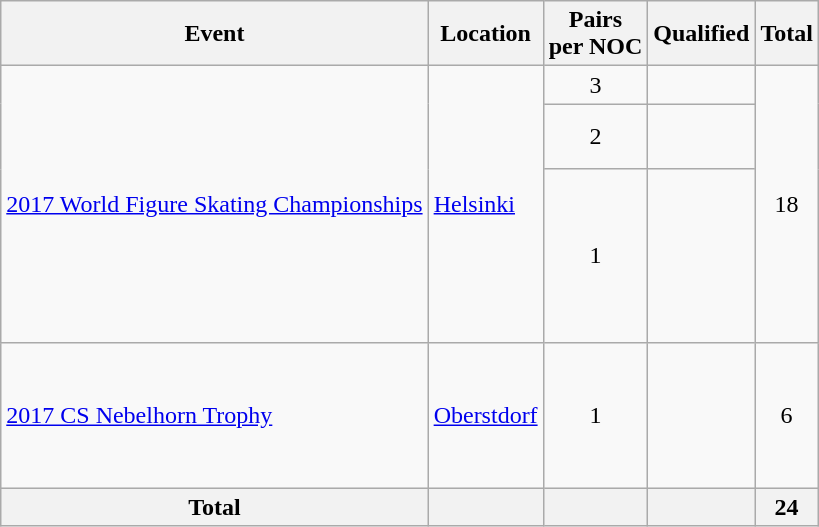<table class="wikitable">
<tr>
<th>Event</th>
<th>Location</th>
<th>Pairs <br> per NOC</th>
<th>Qualified</th>
<th>Total</th>
</tr>
<tr>
<td rowspan = 3><a href='#'>2017 World Figure Skating Championships</a></td>
<td rowspan = 3> <a href='#'>Helsinki</a></td>
<td align="center">3</td>
<td><br></td>
<td rowspan = 3 align="center">18</td>
</tr>
<tr>
<td align="center">2</td>
<td><br><br></td>
</tr>
<tr>
<td align="center">1</td>
<td><br><s></s><br><br><br><br><br></td>
</tr>
<tr>
<td><a href='#'>2017 CS Nebelhorn Trophy</a></td>
<td> <a href='#'>Oberstdorf</a></td>
<td align="center">1</td>
<td><br><br><br><br><br></td>
<td align="center">6</td>
</tr>
<tr>
<th>Total</th>
<th></th>
<th></th>
<th></th>
<th>24</th>
</tr>
</table>
